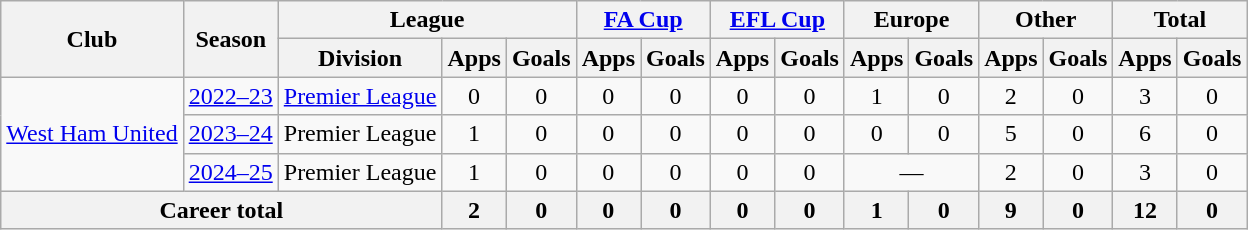<table class=wikitable style=text-align:center>
<tr>
<th rowspan=2>Club</th>
<th rowspan=2>Season</th>
<th colspan=3>League</th>
<th colspan=2><a href='#'>FA Cup</a></th>
<th colspan=2><a href='#'>EFL Cup</a></th>
<th colspan=2>Europe</th>
<th colspan=2>Other</th>
<th colspan=2>Total</th>
</tr>
<tr>
<th>Division</th>
<th>Apps</th>
<th>Goals</th>
<th>Apps</th>
<th>Goals</th>
<th>Apps</th>
<th>Goals</th>
<th>Apps</th>
<th>Goals</th>
<th>Apps</th>
<th>Goals</th>
<th>Apps</th>
<th>Goals</th>
</tr>
<tr>
<td rowspan=3><a href='#'>West Ham United</a></td>
<td><a href='#'>2022–23</a></td>
<td><a href='#'>Premier League</a></td>
<td>0</td>
<td>0</td>
<td>0</td>
<td>0</td>
<td>0</td>
<td>0</td>
<td>1</td>
<td>0</td>
<td>2</td>
<td>0</td>
<td>3</td>
<td>0</td>
</tr>
<tr>
<td><a href='#'>2023–24</a></td>
<td>Premier League</td>
<td>1</td>
<td>0</td>
<td>0</td>
<td>0</td>
<td>0</td>
<td>0</td>
<td>0</td>
<td>0</td>
<td>5</td>
<td>0</td>
<td>6</td>
<td>0</td>
</tr>
<tr>
<td><a href='#'>2024–25</a></td>
<td>Premier League</td>
<td>1</td>
<td>0</td>
<td>0</td>
<td>0</td>
<td>0</td>
<td>0</td>
<td colspan="2">—</td>
<td>2</td>
<td>0</td>
<td>3</td>
<td>0</td>
</tr>
<tr>
<th colspan=3>Career total</th>
<th>2</th>
<th>0</th>
<th>0</th>
<th>0</th>
<th>0</th>
<th>0</th>
<th>1</th>
<th>0</th>
<th>9</th>
<th>0</th>
<th>12</th>
<th>0</th>
</tr>
</table>
